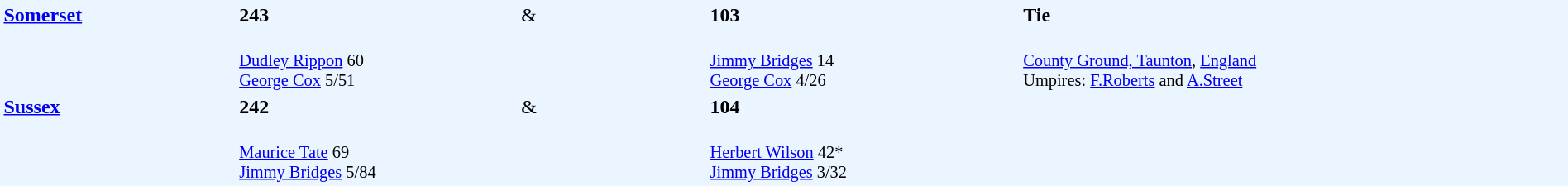<table width="100%" style="background: #EBF5FF">
<tr>
<td width="15%" valign="top" rowspan="2"><strong><a href='#'>Somerset</a></strong></td>
<td width="18%"><strong>243</strong></td>
<td width="12%">&</td>
<td width="20%"><strong>103</strong></td>
<td width="35%"><strong>Tie</strong></td>
</tr>
<tr>
<td style="font-size: 85%;" valign="top"><br><a href='#'>Dudley Rippon</a> 60<br>
<a href='#'>George Cox</a> 5/51</td>
<td></td>
<td style="font-size: 85%;"><br><a href='#'>Jimmy Bridges</a> 14<br>
<a href='#'>George Cox</a> 4/26</td>
<td valign="top" style="font-size: 85%;" rowspan="3"><br><a href='#'>County Ground, Taunton</a>, <a href='#'>England</a><br>
Umpires: <a href='#'>F.Roberts</a> and <a href='#'>A.Street</a></td>
</tr>
<tr>
<td valign="top" rowspan="2"><strong><a href='#'>Sussex</a></strong></td>
<td><strong>242</strong></td>
<td>&</td>
<td><strong>104</strong></td>
</tr>
<tr>
<td style="font-size: 85%;"><br><a href='#'>Maurice Tate</a> 69<br>
<a href='#'>Jimmy Bridges</a> 5/84</td>
<td></td>
<td valign="top" style="font-size: 85%;"><br><a href='#'>Herbert Wilson</a> 42*<br>
<a href='#'>Jimmy Bridges</a> 3/32</td>
</tr>
</table>
